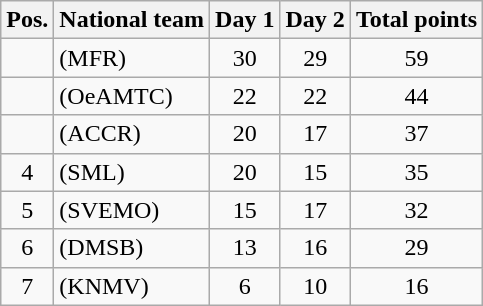<table class=wikitable>
<tr>
<th>Pos.</th>
<th>National team</th>
<th>Day 1</th>
<th>Day 2</th>
<th>Total points</th>
</tr>
<tr align=center>
<td></td>
<td align=left> (MFR)</td>
<td>30</td>
<td>29</td>
<td>59</td>
</tr>
<tr align=center>
<td></td>
<td align=left> (OeAMTC)</td>
<td>22</td>
<td>22</td>
<td>44</td>
</tr>
<tr align=center>
<td></td>
<td align=left> (ACCR)</td>
<td>20</td>
<td>17</td>
<td>37</td>
</tr>
<tr align=center>
<td>4</td>
<td align=left> (SML)</td>
<td>20</td>
<td>15</td>
<td>35</td>
</tr>
<tr align=center>
<td>5</td>
<td align=left> (SVEMO)</td>
<td>15</td>
<td>17</td>
<td>32</td>
</tr>
<tr align=center>
<td>6</td>
<td align=left> (DMSB)</td>
<td>13</td>
<td>16</td>
<td>29</td>
</tr>
<tr align=center>
<td>7</td>
<td align=left> (KNMV)</td>
<td>6</td>
<td>10</td>
<td>16</td>
</tr>
</table>
